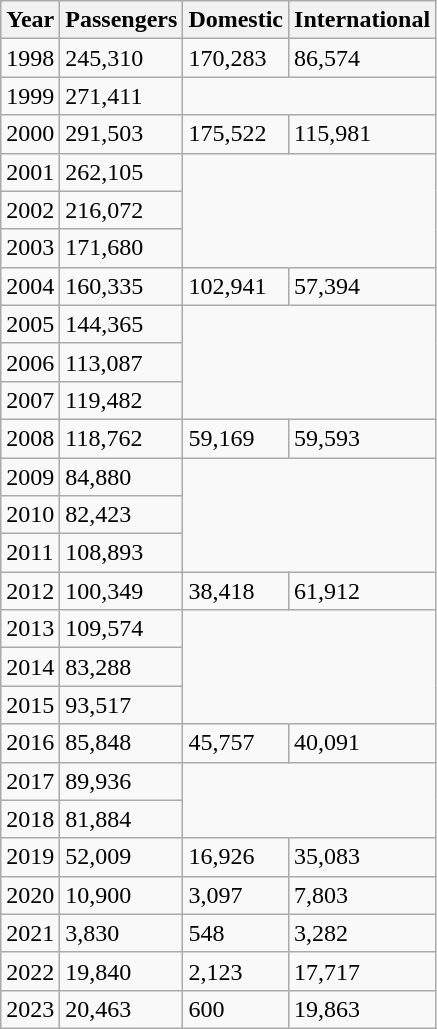<table class="wikitable">
<tr>
<th>Year</th>
<th>Passengers</th>
<th>Domestic</th>
<th>International</th>
</tr>
<tr>
<td>1998</td>
<td>245,310</td>
<td>170,283</td>
<td>86,574</td>
</tr>
<tr>
<td>1999</td>
<td>271,411 </td>
</tr>
<tr>
<td>2000</td>
<td>291,503 </td>
<td>175,522</td>
<td>115,981</td>
</tr>
<tr>
<td>2001</td>
<td>262,105 </td>
</tr>
<tr>
<td>2002</td>
<td>216,072 </td>
</tr>
<tr>
<td>2003</td>
<td>171,680 </td>
</tr>
<tr>
<td>2004</td>
<td>160,335 </td>
<td>102,941</td>
<td>57,394</td>
</tr>
<tr>
<td>2005</td>
<td>144,365 </td>
</tr>
<tr>
<td>2006</td>
<td>113,087 </td>
</tr>
<tr>
<td>2007</td>
<td>119,482 </td>
</tr>
<tr>
<td>2008</td>
<td>118,762 </td>
<td>59,169</td>
<td>59,593</td>
</tr>
<tr>
<td>2009</td>
<td>84,880 </td>
</tr>
<tr>
<td>2010</td>
<td>82,423 </td>
</tr>
<tr>
<td>2011</td>
<td>108,893 </td>
</tr>
<tr>
<td>2012</td>
<td>100,349 </td>
<td>38,418</td>
<td>61,912</td>
</tr>
<tr>
<td>2013</td>
<td>109,574 </td>
</tr>
<tr>
<td>2014</td>
<td>83,288 </td>
</tr>
<tr>
<td>2015</td>
<td>93,517 </td>
</tr>
<tr>
<td>2016</td>
<td>85,848 </td>
<td>45,757</td>
<td>40,091</td>
</tr>
<tr>
<td>2017</td>
<td>89,936 </td>
</tr>
<tr>
<td>2018</td>
<td>81,884 </td>
</tr>
<tr>
<td>2019</td>
<td>52,009 </td>
<td>16,926</td>
<td>35,083</td>
</tr>
<tr>
<td>2020</td>
<td>10,900 </td>
<td>3,097</td>
<td>7,803</td>
</tr>
<tr>
<td>2021</td>
<td>3,830 </td>
<td>548</td>
<td>3,282</td>
</tr>
<tr>
<td>2022</td>
<td>19,840 </td>
<td>2,123</td>
<td>17,717</td>
</tr>
<tr>
<td>2023</td>
<td>20,463 </td>
<td>600</td>
<td>19,863</td>
</tr>
</table>
